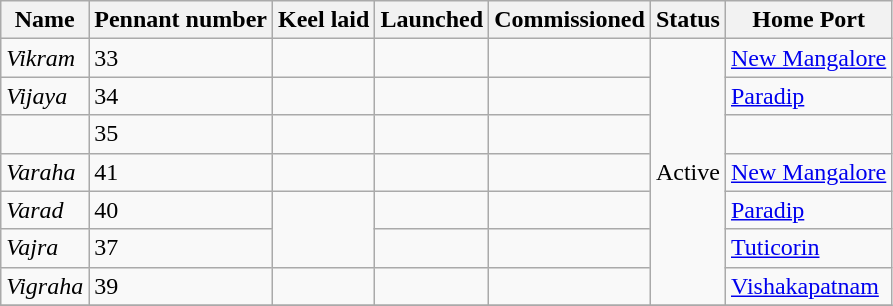<table class="wikitable sortable">
<tr>
<th>Name</th>
<th>Pennant number</th>
<th>Keel laid</th>
<th>Launched</th>
<th>Commissioned</th>
<th>Status</th>
<th>Home Port</th>
</tr>
<tr>
<td><em>Vikram</em></td>
<td>33</td>
<td></td>
<td></td>
<td></td>
<td rowspan="7">Active</td>
<td><a href='#'>New Mangalore</a></td>
</tr>
<tr>
<td><em>Vijaya</em></td>
<td>34</td>
<td></td>
<td></td>
<td></td>
<td><a href='#'>Paradip</a></td>
</tr>
<tr>
<td></td>
<td>35</td>
<td></td>
<td></td>
<td></td>
<td></td>
</tr>
<tr>
<td><em>Varaha</em></td>
<td>41</td>
<td></td>
<td></td>
<td></td>
<td><a href='#'>New Mangalore</a></td>
</tr>
<tr>
<td><em>Varad</em></td>
<td>40</td>
<td rowspan="2"></td>
<td></td>
<td></td>
<td><a href='#'>Paradip</a></td>
</tr>
<tr>
<td><em>Vajra</em></td>
<td>37</td>
<td></td>
<td></td>
<td><a href='#'>Tuticorin</a></td>
</tr>
<tr>
<td><em>Vigraha</em></td>
<td>39</td>
<td></td>
<td></td>
<td></td>
<td><a href='#'>Vishakapatnam</a></td>
</tr>
<tr>
</tr>
</table>
